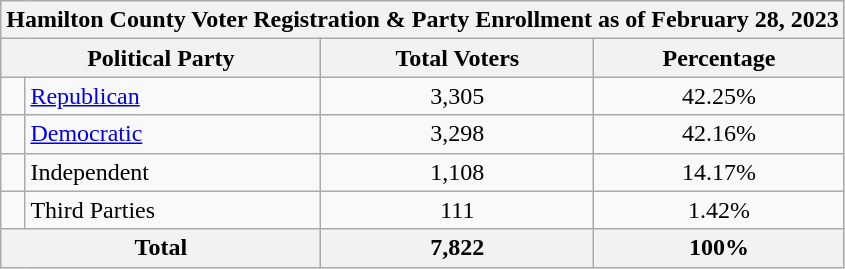<table class=wikitable>
<tr>
<th colspan = 6>Hamilton County Voter Registration & Party Enrollment as of February 28, 2023</th>
</tr>
<tr>
<th colspan = 2>Political Party</th>
<th>Total Voters</th>
<th>Percentage</th>
</tr>
<tr>
<td></td>
<td><a href='#'>Republican</a></td>
<td align = center>3,305</td>
<td align = center>42.25%</td>
</tr>
<tr>
<td></td>
<td><a href='#'>Democratic</a></td>
<td align = center>3,298</td>
<td align = center>42.16%</td>
</tr>
<tr>
<td></td>
<td>Independent</td>
<td align = center>1,108</td>
<td align = center>14.17%</td>
</tr>
<tr>
<td></td>
<td>Third Parties</td>
<td align = center>111</td>
<td align = center>1.42%</td>
</tr>
<tr>
<th colspan = 2>Total</th>
<th align = center>7,822</th>
<th align = center>100%</th>
</tr>
</table>
